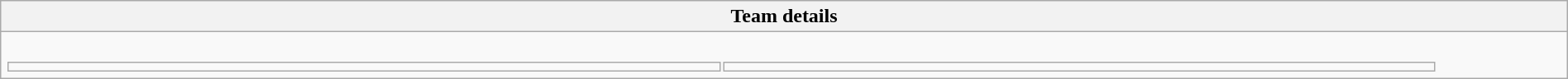<table class="wikitable collapsible collapsed" style="width:100%">
<tr>
<th>Team details</th>
</tr>
<tr>
<td><br><table width=92% |>
<tr>
<td></td>
<td></td>
</tr>
</table>
</td>
</tr>
</table>
